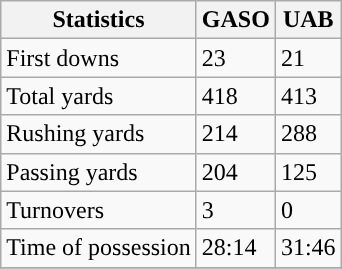<table class="wikitable">
<tr>
<th>Statistics</th>
<th>GASO</th>
<th>UAB</th>
</tr>
<tr>
<td>First downs</td>
<td>23</td>
<td>21</td>
</tr>
<tr>
<td>Total yards</td>
<td>418</td>
<td>413</td>
</tr>
<tr>
<td>Rushing yards</td>
<td>214</td>
<td>288</td>
</tr>
<tr>
<td>Passing yards</td>
<td>204</td>
<td>125</td>
</tr>
<tr>
<td>Turnovers</td>
<td>3</td>
<td>0</td>
</tr>
<tr>
<td>Time of possession</td>
<td>28:14</td>
<td>31:46</td>
</tr>
<tr>
</tr>
</table>
